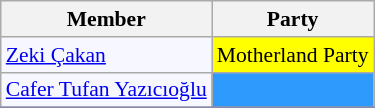<table class=wikitable style="border:1px solid #8888aa; background-color:#f7f8ff; padding:0px; font-size:90%;">
<tr>
<th>Member</th>
<th>Party</th>
</tr>
<tr>
<td><a href='#'>Zeki Çakan</a></td>
<td style="background: #ffff00">Motherland Party</td>
</tr>
<tr>
<td><a href='#'>Cafer Tufan Yazıcıoğlu</a></td>
<td style="background: #2E9AFE"></td>
</tr>
<tr>
</tr>
</table>
